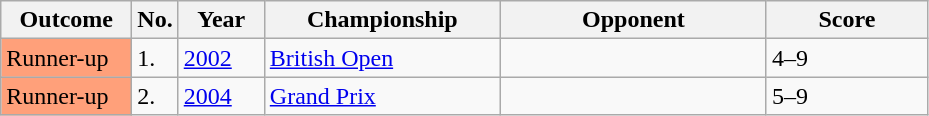<table class="sortable wikitable">
<tr>
<th width="80">Outcome</th>
<th width="20">No.</th>
<th width="50">Year</th>
<th style="width:150px;">Championship</th>
<th style="width:170px;">Opponent</th>
<th style="width:100px;">Score</th>
</tr>
<tr>
<td style="background:#ffa07a;">Runner-up</td>
<td>1.</td>
<td><a href='#'>2002</a></td>
<td><a href='#'>British Open</a></td>
<td> </td>
<td>4–9</td>
</tr>
<tr>
<td style="background:#ffa07a;">Runner-up</td>
<td>2.</td>
<td><a href='#'>2004</a></td>
<td><a href='#'>Grand Prix</a></td>
<td> </td>
<td>5–9</td>
</tr>
</table>
